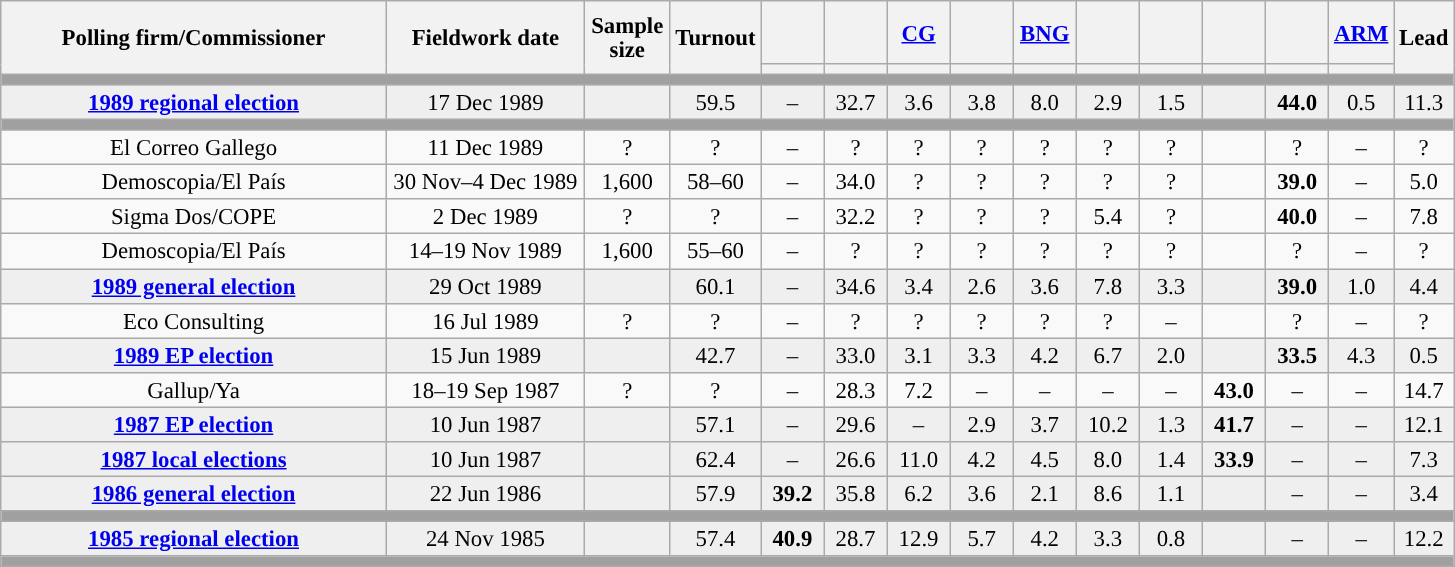<table class="wikitable collapsible collapsed" style="text-align:center; font-size:95%; line-height:16px;">
<tr style="height:42px;">
<th style="width:250px;" rowspan="2">Polling firm/Commissioner</th>
<th style="width:125px;" rowspan="2">Fieldwork date</th>
<th style="width:50px;" rowspan="2">Sample size</th>
<th style="width:45px;" rowspan="2">Turnout</th>
<th style="width:35px;"></th>
<th style="width:35px;"></th>
<th style="width:35px;"><a href='#'>CG</a></th>
<th style="width:35px;"></th>
<th style="width:35px;"><a href='#'>BNG</a></th>
<th style="width:35px;"></th>
<th style="width:35px;"></th>
<th style="width:35px;"></th>
<th style="width:35px;"></th>
<th style="width:35px;"><a href='#'>ARM</a></th>
<th style="width:30px;" rowspan="2">Lead</th>
</tr>
<tr>
<th style="color:inherit;background:"></th>
<th style="color:inherit;background:"></th>
<th style="color:inherit;background:"></th>
<th style="color:inherit;background:"></th>
<th style="color:inherit;background:"></th>
<th style="color:inherit;background:"></th>
<th style="color:inherit;background:"></th>
<th style="color:inherit;background:"></th>
<th style="color:inherit;background:"></th>
<th style="color:inherit;background:"></th>
</tr>
<tr>
<td colspan="15" style="background:#A0A0A0"></td>
</tr>
<tr style="background:#EFEFEF;">
<td><strong><a href='#'>1989 regional election</a></strong></td>
<td>17 Dec 1989</td>
<td></td>
<td>59.5</td>
<td>–</td>
<td>32.7<br></td>
<td>3.6<br></td>
<td>3.8<br></td>
<td>8.0<br></td>
<td>2.9<br></td>
<td>1.5<br></td>
<td></td>
<td><strong>44.0</strong><br></td>
<td>0.5<br></td>
<td style="background:">11.3</td>
</tr>
<tr>
<td colspan="15" style="background:#A0A0A0"></td>
</tr>
<tr>
<td>El Correo Gallego</td>
<td>11 Dec 1989</td>
<td>?</td>
<td>?</td>
<td>–</td>
<td>?<br></td>
<td>?<br></td>
<td>?<br></td>
<td>?<br></td>
<td>?<br></td>
<td>?<br></td>
<td></td>
<td>?<br></td>
<td>–</td>
<td style="background:">?</td>
</tr>
<tr>
<td>Demoscopia/El País</td>
<td>30 Nov–4 Dec 1989</td>
<td>1,600</td>
<td>58–60</td>
<td>–</td>
<td>34.0<br></td>
<td>?<br></td>
<td>?<br></td>
<td>?<br></td>
<td>?<br></td>
<td>?<br></td>
<td></td>
<td><strong>39.0</strong><br></td>
<td>–</td>
<td style="background:">5.0</td>
</tr>
<tr>
<td>Sigma Dos/COPE</td>
<td>2 Dec 1989</td>
<td>?</td>
<td>?</td>
<td>–</td>
<td>32.2<br></td>
<td>?<br></td>
<td>?<br></td>
<td>?<br></td>
<td>5.4<br></td>
<td>?<br></td>
<td></td>
<td><strong>40.0</strong><br></td>
<td>–</td>
<td style="background:">7.8</td>
</tr>
<tr>
<td>Demoscopia/El País</td>
<td>14–19 Nov 1989</td>
<td>1,600</td>
<td>55–60</td>
<td>–</td>
<td>?<br></td>
<td>?<br></td>
<td>?<br></td>
<td>?<br></td>
<td>?<br></td>
<td>?<br></td>
<td></td>
<td>?<br></td>
<td>–</td>
<td style="background:">?</td>
</tr>
<tr style="background:#EFEFEF;">
<td><strong><a href='#'>1989 general election</a></strong></td>
<td>29 Oct 1989</td>
<td></td>
<td>60.1</td>
<td>–</td>
<td>34.6<br></td>
<td>3.4<br></td>
<td>2.6<br></td>
<td>3.6<br></td>
<td>7.8<br></td>
<td>3.3<br></td>
<td></td>
<td><strong>39.0</strong><br></td>
<td>1.0<br></td>
<td style="background:">4.4</td>
</tr>
<tr>
<td>Eco Consulting</td>
<td>16 Jul 1989</td>
<td>?</td>
<td>?</td>
<td>–</td>
<td>?<br></td>
<td>?<br></td>
<td>?<br></td>
<td>?<br></td>
<td>?<br></td>
<td>–</td>
<td></td>
<td>?<br></td>
<td>–</td>
<td style="background:">?</td>
</tr>
<tr style="background:#EFEFEF;">
<td><strong><a href='#'>1989 EP election</a></strong></td>
<td>15 Jun 1989</td>
<td></td>
<td>42.7</td>
<td>–</td>
<td>33.0<br></td>
<td>3.1<br></td>
<td>3.3<br></td>
<td>4.2<br></td>
<td>6.7<br></td>
<td>2.0<br></td>
<td></td>
<td><strong>33.5</strong><br></td>
<td>4.3<br></td>
<td style="background:">0.5</td>
</tr>
<tr>
<td>Gallup/Ya</td>
<td>18–19 Sep 1987</td>
<td>?</td>
<td>?</td>
<td>–</td>
<td>28.3</td>
<td>7.2</td>
<td>–</td>
<td>–</td>
<td>–</td>
<td>–</td>
<td><strong>43.0</strong></td>
<td>–</td>
<td>–</td>
<td style="background:">14.7</td>
</tr>
<tr style="background:#EFEFEF;">
<td><strong><a href='#'>1987 EP election</a></strong></td>
<td>10 Jun 1987</td>
<td></td>
<td>57.1</td>
<td>–</td>
<td>29.6<br></td>
<td>–</td>
<td>2.9<br></td>
<td>3.7<br></td>
<td>10.2<br></td>
<td>1.3<br></td>
<td><strong>41.7</strong><br></td>
<td>–</td>
<td>–</td>
<td style="background:">12.1</td>
</tr>
<tr style="background:#EFEFEF;">
<td><strong><a href='#'>1987 local elections</a></strong></td>
<td>10 Jun 1987</td>
<td></td>
<td>62.4</td>
<td>–</td>
<td>26.6</td>
<td>11.0</td>
<td>4.2</td>
<td>4.5</td>
<td>8.0</td>
<td>1.4</td>
<td><strong>33.9</strong></td>
<td>–</td>
<td>–</td>
<td style="background:">7.3</td>
</tr>
<tr style="background:#EFEFEF;">
<td><strong><a href='#'>1986 general election</a></strong></td>
<td>22 Jun 1986</td>
<td></td>
<td>57.9</td>
<td><strong>39.2</strong><br></td>
<td>35.8<br></td>
<td>6.2<br></td>
<td>3.6<br></td>
<td>2.1<br></td>
<td>8.6<br></td>
<td>1.1<br></td>
<td></td>
<td>–</td>
<td>–</td>
<td style="background:">3.4</td>
</tr>
<tr>
<td colspan="15" style="background:#A0A0A0"></td>
</tr>
<tr style="background:#EFEFEF;">
<td><strong><a href='#'>1985 regional election</a></strong></td>
<td>24 Nov 1985</td>
<td></td>
<td>57.4</td>
<td><strong>40.9</strong><br></td>
<td>28.7<br></td>
<td>12.9<br></td>
<td>5.7<br></td>
<td>4.2<br></td>
<td>3.3<br></td>
<td>0.8<br></td>
<td></td>
<td>–</td>
<td>–</td>
<td style="background:">12.2</td>
</tr>
<tr>
<td colspan="15" style="background:#A0A0A0"></td>
</tr>
</table>
